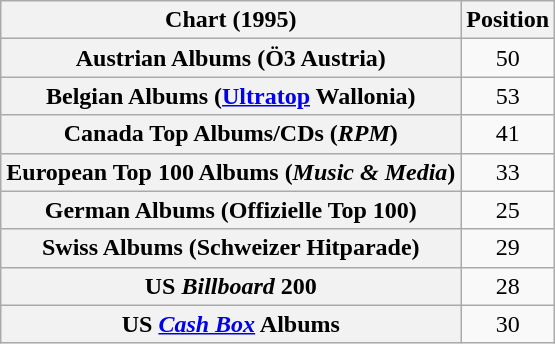<table class="wikitable sortable plainrowheaders" style="text-align:center;">
<tr>
<th scope="column">Chart (1995)</th>
<th scope="column">Position</th>
</tr>
<tr>
<th scope="row">Austrian Albums (Ö3 Austria)</th>
<td>50</td>
</tr>
<tr>
<th scope="row">Belgian Albums (<a href='#'>Ultratop</a> Wallonia)</th>
<td>53</td>
</tr>
<tr>
<th scope="row">Canada Top Albums/CDs (<em>RPM</em>)</th>
<td>41</td>
</tr>
<tr>
<th scope="row">European Top 100 Albums (<em>Music & Media</em>)</th>
<td>33</td>
</tr>
<tr>
<th scope="row">German Albums (Offizielle Top 100)</th>
<td>25</td>
</tr>
<tr>
<th scope="row">Swiss Albums (Schweizer Hitparade)</th>
<td>29</td>
</tr>
<tr>
<th scope="row">US <em>Billboard</em> 200</th>
<td>28</td>
</tr>
<tr>
<th scope="row">US <em><a href='#'>Cash Box</a></em> Albums</th>
<td>30</td>
</tr>
</table>
